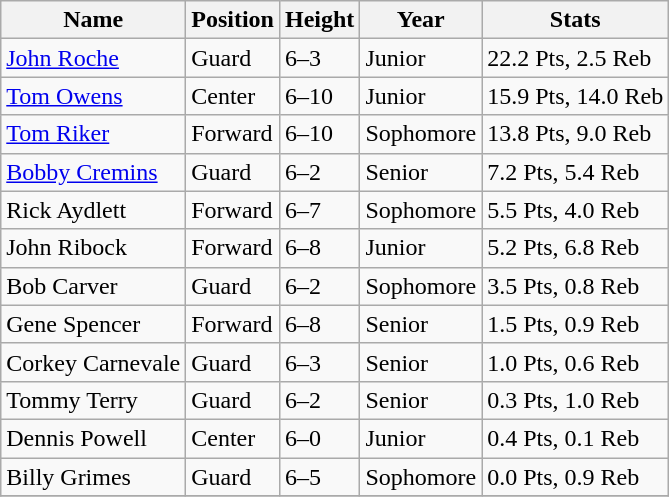<table class="wikitable" style="text-align: left;">
<tr>
<th>Name</th>
<th>Position</th>
<th>Height</th>
<th>Year</th>
<th>Stats</th>
</tr>
<tr>
<td><a href='#'>John Roche</a></td>
<td>Guard</td>
<td>6–3</td>
<td>Junior</td>
<td>22.2 Pts, 2.5 Reb</td>
</tr>
<tr>
<td><a href='#'>Tom Owens</a></td>
<td>Center</td>
<td>6–10</td>
<td>Junior</td>
<td>15.9 Pts, 14.0 Reb</td>
</tr>
<tr>
<td><a href='#'>Tom Riker</a></td>
<td>Forward</td>
<td>6–10</td>
<td>Sophomore</td>
<td>13.8 Pts, 9.0 Reb</td>
</tr>
<tr>
<td><a href='#'>Bobby Cremins</a></td>
<td>Guard</td>
<td>6–2</td>
<td>Senior</td>
<td>7.2 Pts, 5.4 Reb</td>
</tr>
<tr>
<td>Rick Aydlett</td>
<td>Forward</td>
<td>6–7</td>
<td>Sophomore</td>
<td>5.5 Pts, 4.0 Reb</td>
</tr>
<tr>
<td>John Ribock</td>
<td>Forward</td>
<td>6–8</td>
<td>Junior</td>
<td>5.2 Pts, 6.8 Reb</td>
</tr>
<tr>
<td>Bob Carver</td>
<td>Guard</td>
<td>6–2</td>
<td>Sophomore</td>
<td>3.5 Pts, 0.8 Reb</td>
</tr>
<tr>
<td>Gene Spencer</td>
<td>Forward</td>
<td>6–8</td>
<td>Senior</td>
<td>1.5 Pts, 0.9 Reb</td>
</tr>
<tr>
<td>Corkey Carnevale</td>
<td>Guard</td>
<td>6–3</td>
<td>Senior</td>
<td>1.0 Pts, 0.6 Reb</td>
</tr>
<tr>
<td>Tommy Terry</td>
<td>Guard</td>
<td>6–2</td>
<td>Senior</td>
<td>0.3 Pts, 1.0 Reb</td>
</tr>
<tr>
<td>Dennis Powell</td>
<td>Center</td>
<td>6–0</td>
<td>Junior</td>
<td>0.4 Pts, 0.1 Reb</td>
</tr>
<tr>
<td>Billy Grimes</td>
<td>Guard</td>
<td>6–5</td>
<td>Sophomore</td>
<td>0.0 Pts, 0.9 Reb</td>
</tr>
<tr>
</tr>
</table>
